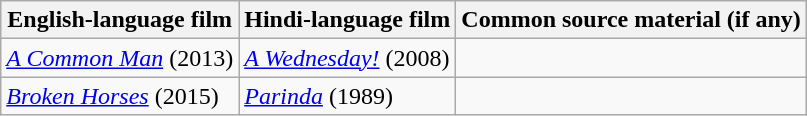<table class="wikitable">
<tr>
<th>English-language film</th>
<th>Hindi-language film</th>
<th>Common source material (if any)</th>
</tr>
<tr>
<td><em><a href='#'>A Common Man</a></em> (2013)</td>
<td><em><a href='#'>A Wednesday!</a></em> (2008)</td>
<td></td>
</tr>
<tr>
<td><em><a href='#'>Broken Horses</a></em> (2015)</td>
<td><em><a href='#'>Parinda</a></em> (1989)</td>
<td></td>
</tr>
</table>
